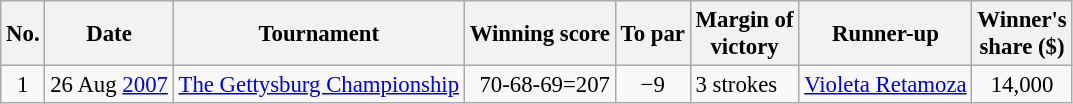<table class="wikitable" style="font-size:95%;">
<tr>
<th>No.</th>
<th>Date</th>
<th>Tournament</th>
<th>Winning score</th>
<th>To par</th>
<th>Margin of<br>victory</th>
<th>Runner-up</th>
<th>Winner's<br>share ($)</th>
</tr>
<tr>
<td align=center>1</td>
<td align=right>26 Aug <a href='#'>2007</a></td>
<td><a href='#'>The Gettysburg Championship</a></td>
<td align=right>70-68-69=207</td>
<td align=center>−9</td>
<td>3 strokes</td>
<td> <a href='#'>Violeta Retamoza</a></td>
<td align=center>14,000</td>
</tr>
</table>
